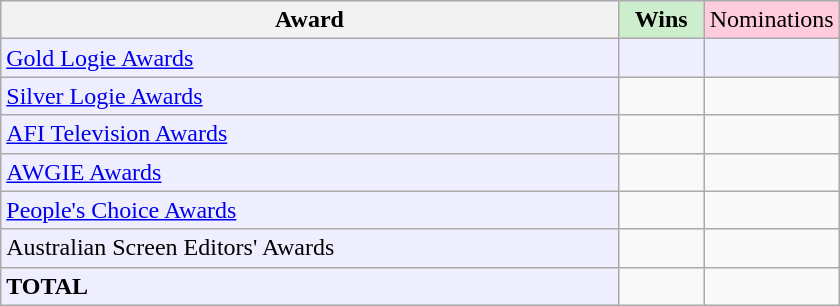<table class="wikitable" style="width: 35em; padding:4px;">
<tr style="background:#ddf;">
<th>Award</th>
<th style="background:#cec; width:50px;">Wins</th>
<td style="background:#fcd; width:50px;">Nominations</td>
</tr>
<tr style="background:#eef;">
<td style="background:#eef;"><a href='#'>Gold Logie Awards</a></td>
<td></td>
<td></td>
</tr>
<tr>
<td style="background:#eef;"><a href='#'>Silver Logie Awards</a></td>
<td></td>
<td></td>
</tr>
<tr>
<td style="background:#eef;"><a href='#'>AFI Television Awards</a></td>
<td></td>
<td></td>
</tr>
<tr>
<td style="background:#eef;"><a href='#'>AWGIE Awards</a></td>
<td></td>
<td></td>
</tr>
<tr>
<td style="background:#eef;"><a href='#'>People's Choice Awards</a></td>
<td></td>
<td></td>
</tr>
<tr>
<td style="background:#eef;">Australian Screen Editors' Awards</td>
<td></td>
<td></td>
</tr>
<tr>
<td style="background:#eef;"><strong>TOTAL</strong></td>
<td></td>
<td></td>
</tr>
</table>
